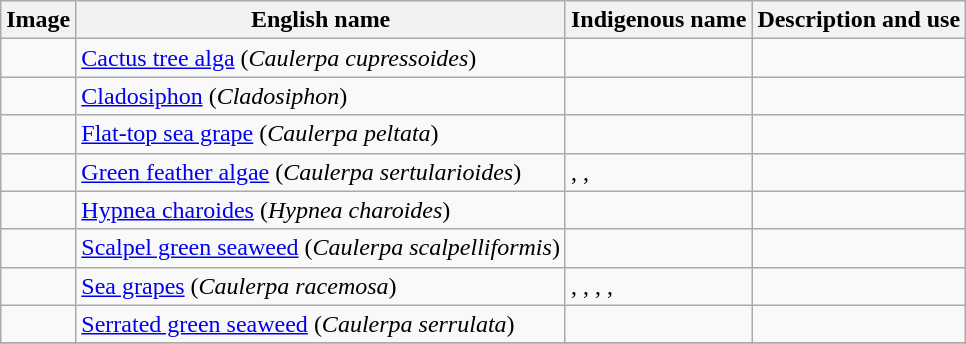<table class="wikitable sortable">
<tr>
<th>Image</th>
<th>English name</th>
<th>Indigenous name</th>
<th>Description and use</th>
</tr>
<tr>
<td></td>
<td><a href='#'>Cactus tree alga</a> (<em>Caulerpa cupressoides</em>)</td>
<td></td>
<td></td>
</tr>
<tr>
<td></td>
<td><a href='#'>Cladosiphon</a> (<em>Cladosiphon</em>)</td>
<td></td>
<td></td>
</tr>
<tr>
<td></td>
<td><a href='#'>Flat-top sea grape</a> (<em>Caulerpa peltata</em>)</td>
<td></td>
<td></td>
</tr>
<tr>
<td></td>
<td><a href='#'>Green feather algae</a> (<em>Caulerpa sertularioides</em>)</td>
<td>, , </td>
<td></td>
</tr>
<tr>
<td></td>
<td><a href='#'>Hypnea charoides</a> (<em>Hypnea charoides</em>)</td>
<td></td>
<td></td>
</tr>
<tr>
<td></td>
<td><a href='#'>Scalpel green seaweed</a> (<em>Caulerpa scalpelliformis</em>)</td>
<td></td>
<td></td>
</tr>
<tr>
<td></td>
<td><a href='#'>Sea grapes</a> (<em>Caulerpa racemosa</em>)</td>
<td>, , , , </td>
<td></td>
</tr>
<tr>
<td></td>
<td><a href='#'>Serrated green seaweed</a> (<em>Caulerpa serrulata</em>)</td>
<td></td>
<td></td>
</tr>
<tr>
</tr>
</table>
